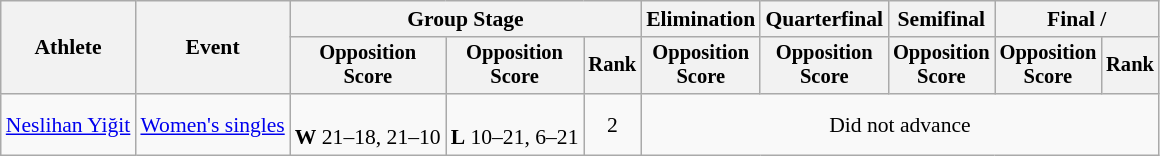<table class="wikitable" style="font-size:90%">
<tr>
<th rowspan=2>Athlete</th>
<th rowspan=2>Event</th>
<th colspan=3>Group Stage</th>
<th>Elimination</th>
<th>Quarterfinal</th>
<th>Semifinal</th>
<th colspan=2>Final / </th>
</tr>
<tr style="font-size:95%">
<th>Opposition<br>Score</th>
<th>Opposition<br>Score</th>
<th>Rank</th>
<th>Opposition<br>Score</th>
<th>Opposition<br>Score</th>
<th>Opposition<br>Score</th>
<th>Opposition<br>Score</th>
<th>Rank</th>
</tr>
<tr align=center>
<td align=left><a href='#'>Neslihan Yiğit</a></td>
<td align=left><a href='#'>Women's singles</a></td>
<td><br><strong>W</strong> 21–18, 21–10</td>
<td><br><strong>L</strong> 10–21, 6–21</td>
<td>2</td>
<td colspan=5>Did not advance</td>
</tr>
</table>
